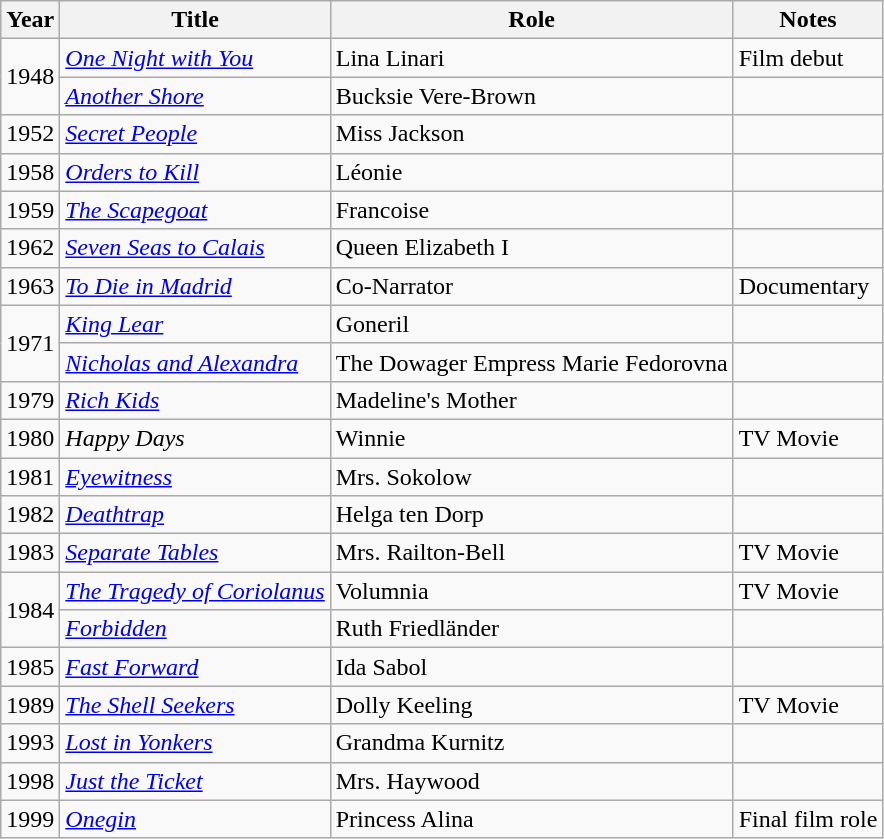<table class="wikitable sortable">
<tr>
<th>Year</th>
<th>Title</th>
<th>Role</th>
<th>Notes</th>
</tr>
<tr>
<td rowspan=2>1948</td>
<td><em><a href='#'>One Night with You</a></em></td>
<td>Lina Linari</td>
<td>Film debut</td>
</tr>
<tr>
<td><em><a href='#'>Another Shore</a></em></td>
<td>Bucksie Vere-Brown</td>
<td></td>
</tr>
<tr>
<td>1952</td>
<td><em><a href='#'>Secret People</a></em></td>
<td>Miss Jackson</td>
<td></td>
</tr>
<tr>
<td>1958</td>
<td><em><a href='#'>Orders to Kill</a></em></td>
<td>Léonie</td>
<td></td>
</tr>
<tr>
<td>1959</td>
<td><em><a href='#'>The Scapegoat</a></em></td>
<td>Francoise</td>
<td></td>
</tr>
<tr>
<td>1962</td>
<td><em><a href='#'>Seven Seas to Calais</a></em></td>
<td>Queen Elizabeth I</td>
<td></td>
</tr>
<tr>
<td>1963</td>
<td><em><a href='#'>To Die in Madrid</a></em></td>
<td>Co-Narrator</td>
<td>Documentary</td>
</tr>
<tr>
<td rowspan=2>1971</td>
<td><em><a href='#'>King Lear</a></em></td>
<td>Goneril</td>
<td></td>
</tr>
<tr>
<td><em><a href='#'>Nicholas and Alexandra</a></em></td>
<td>The Dowager Empress Marie Fedorovna</td>
<td></td>
</tr>
<tr>
<td>1979</td>
<td><em><a href='#'>Rich Kids</a></em></td>
<td>Madeline's Mother</td>
<td></td>
</tr>
<tr>
<td>1980</td>
<td><em>Happy Days</em></td>
<td>Winnie</td>
<td>TV Movie</td>
</tr>
<tr>
<td>1981</td>
<td><em><a href='#'>Eyewitness</a></em></td>
<td>Mrs. Sokolow</td>
<td></td>
</tr>
<tr>
<td>1982</td>
<td><em><a href='#'>Deathtrap</a></em></td>
<td>Helga ten Dorp</td>
<td></td>
</tr>
<tr>
<td>1983</td>
<td><em><a href='#'>Separate Tables</a></em></td>
<td>Mrs. Railton-Bell</td>
<td>TV Movie</td>
</tr>
<tr>
<td rowspan=2>1984</td>
<td><em><a href='#'>The Tragedy of Coriolanus</a></em></td>
<td>Volumnia</td>
<td>TV Movie</td>
</tr>
<tr>
<td><em><a href='#'>Forbidden</a></em></td>
<td>Ruth Friedländer</td>
<td></td>
</tr>
<tr>
<td>1985</td>
<td><em><a href='#'>Fast Forward</a></em></td>
<td>Ida Sabol</td>
<td></td>
</tr>
<tr>
<td>1989</td>
<td><em><a href='#'>The Shell Seekers</a></em></td>
<td>Dolly Keeling</td>
<td>TV Movie</td>
</tr>
<tr>
<td>1993</td>
<td><em><a href='#'>Lost in Yonkers</a></em></td>
<td>Grandma Kurnitz</td>
<td></td>
</tr>
<tr>
<td>1998</td>
<td><em><a href='#'>Just the Ticket</a></em></td>
<td>Mrs. Haywood</td>
<td></td>
</tr>
<tr>
<td>1999</td>
<td><em><a href='#'>Onegin</a></em></td>
<td>Princess Alina</td>
<td>Final film role</td>
</tr>
</table>
